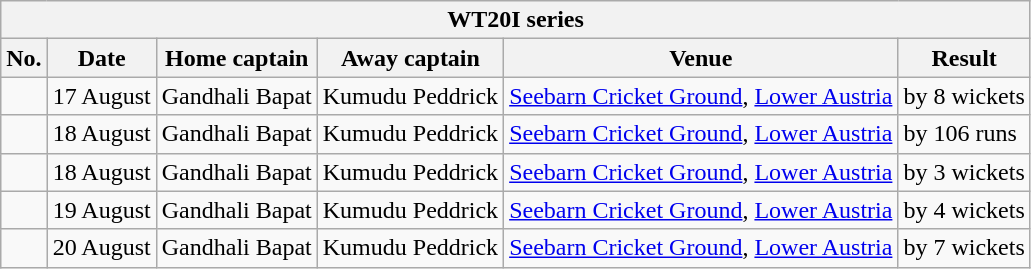<table class="wikitable">
<tr>
<th colspan="6">WT20I series</th>
</tr>
<tr>
<th>No.</th>
<th>Date</th>
<th>Home captain</th>
<th>Away captain</th>
<th>Venue</th>
<th>Result</th>
</tr>
<tr>
<td></td>
<td>17 August</td>
<td>Gandhali Bapat</td>
<td>Kumudu Peddrick</td>
<td><a href='#'>Seebarn Cricket Ground</a>, <a href='#'>Lower Austria</a></td>
<td> by 8 wickets</td>
</tr>
<tr>
<td></td>
<td>18 August</td>
<td>Gandhali Bapat</td>
<td>Kumudu Peddrick</td>
<td><a href='#'>Seebarn Cricket Ground</a>, <a href='#'>Lower Austria</a></td>
<td> by 106 runs</td>
</tr>
<tr>
<td></td>
<td>18 August</td>
<td>Gandhali Bapat</td>
<td>Kumudu Peddrick</td>
<td><a href='#'>Seebarn Cricket Ground</a>, <a href='#'>Lower Austria</a></td>
<td> by 3 wickets</td>
</tr>
<tr>
<td></td>
<td>19 August</td>
<td>Gandhali Bapat</td>
<td>Kumudu Peddrick</td>
<td><a href='#'>Seebarn Cricket Ground</a>, <a href='#'>Lower Austria</a></td>
<td> by 4 wickets</td>
</tr>
<tr>
<td></td>
<td>20 August</td>
<td>Gandhali Bapat</td>
<td>Kumudu Peddrick</td>
<td><a href='#'>Seebarn Cricket Ground</a>, <a href='#'>Lower Austria</a></td>
<td> by 7 wickets</td>
</tr>
</table>
